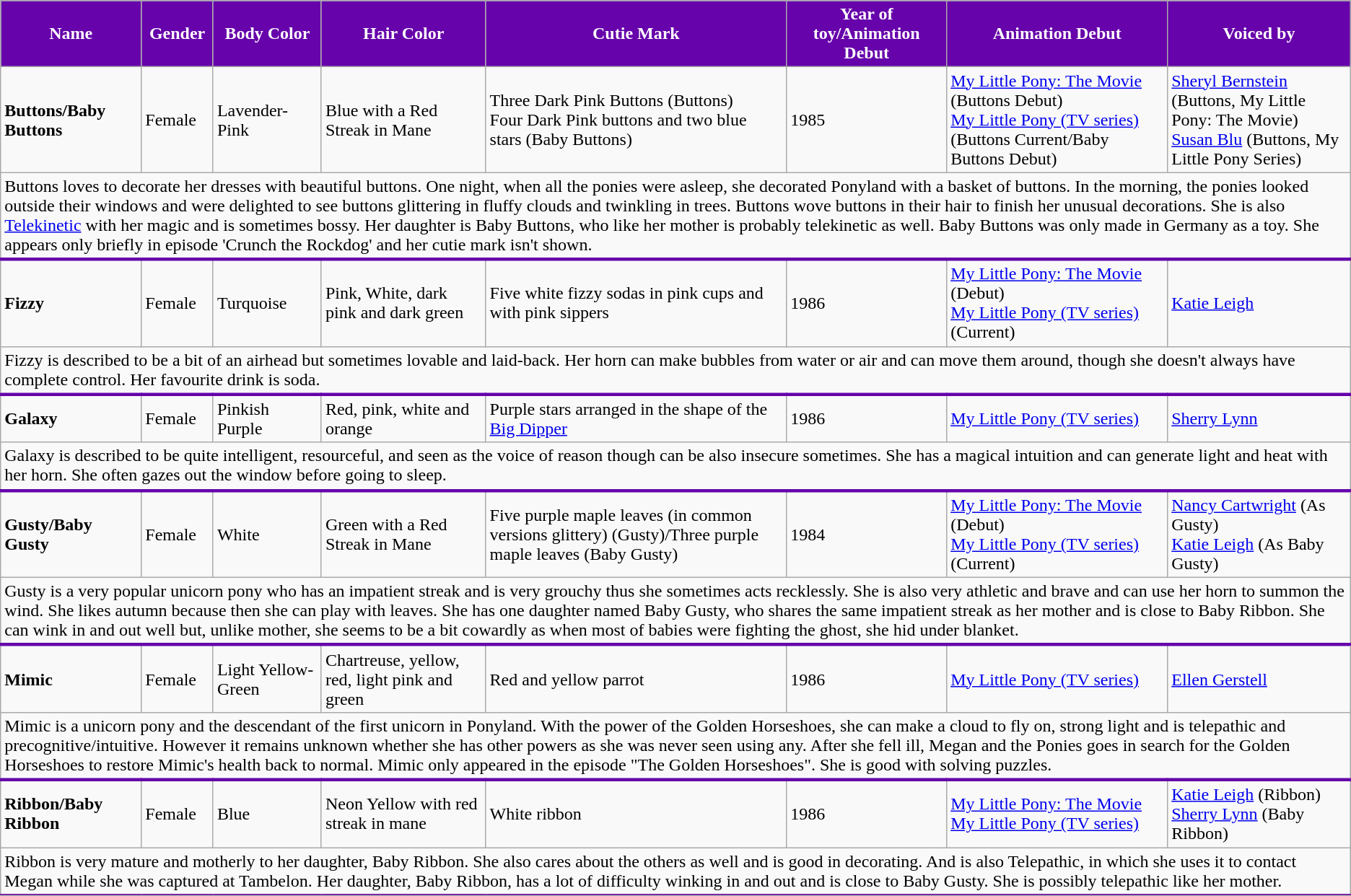<table class="wikitable" style=cellpadding="10" cellspacing="0" border="1" "background: #6603AA;">
<tr>
<th style="background:#6603AA; color: #fff;">Name</th>
<th style="background:#6603AA; color: #fff;">Gender</th>
<th style="background:#6603AA; color: #fff;">Body Color</th>
<th style="background:#6603AA; color: #fff;">Hair Color</th>
<th style="background:#6603AA; color: #fff;">Cutie Mark</th>
<th style="background:#6603AA; color: #fff;">Year of toy/Animation Debut</th>
<th style="background:#6603AA; color: #fff;">Animation Debut</th>
<th style="background:#6603AA; color: #fff;">Voiced by</th>
</tr>
<tr>
<td><strong>Buttons/Baby Buttons</strong></td>
<td>Female</td>
<td>Lavender-Pink</td>
<td>Blue with a Red Streak in Mane</td>
<td>Three Dark Pink Buttons (Buttons)<br>Four Dark Pink buttons and two blue stars (Baby Buttons)</td>
<td>1985</td>
<td><a href='#'>My Little Pony: The Movie</a> (Buttons Debut)<br><a href='#'>My Little Pony (TV series)</a> (Buttons Current/Baby Buttons Debut)</td>
<td><a href='#'>Sheryl Bernstein</a> (Buttons, My Little Pony: The Movie)<br><a href='#'>Susan Blu</a> (Buttons, My Little Pony Series)</td>
</tr>
<tr>
<td style="border-bottom: 3px solid #6603AA;" colspan="14">Buttons loves to decorate her dresses with beautiful buttons. One night, when all the ponies were asleep, she decorated Ponyland with a basket of buttons. In the morning, the ponies looked outside their windows and were delighted to see buttons glittering in fluffy clouds and twinkling in trees. Buttons wove buttons in their hair to finish her unusual decorations. She is also <a href='#'>Telekinetic</a> with her magic and is sometimes bossy. Her daughter is Baby Buttons, who like her mother is probably telekinetic as well. Baby Buttons was only made in Germany as a toy. She appears only briefly in episode 'Crunch the Rockdog' and her cutie mark isn't shown.</td>
</tr>
<tr>
<td><strong>Fizzy</strong></td>
<td>Female</td>
<td>Turquoise</td>
<td>Pink, White, dark pink and dark green</td>
<td>Five white fizzy sodas in pink cups and with pink sippers</td>
<td>1986</td>
<td><a href='#'>My Little Pony: The Movie</a> (Debut)<br><a href='#'>My Little Pony (TV series)</a> (Current)</td>
<td><a href='#'>Katie Leigh</a></td>
</tr>
<tr>
<td style="border-bottom: 3px solid #6603AA;" colspan="14">Fizzy is described to be a bit of an airhead but sometimes lovable and laid-back. Her horn can make bubbles from water or air and can move them around, though she doesn't always have complete control. Her favourite drink is soda.</td>
</tr>
<tr>
<td><strong>Galaxy</strong></td>
<td>Female</td>
<td>Pinkish Purple</td>
<td>Red, pink, white and orange</td>
<td>Purple stars arranged in the shape of the <a href='#'>Big Dipper</a></td>
<td>1986</td>
<td><a href='#'>My Little Pony (TV series)</a></td>
<td><a href='#'>Sherry Lynn</a></td>
</tr>
<tr>
<td style="border-bottom: 3px solid #6603AA;" colspan="14">Galaxy is described to be quite intelligent, resourceful, and seen as the voice of reason though can be also insecure sometimes. She has a magical intuition and can generate light and heat with her horn. She often gazes out the window before going to sleep.</td>
</tr>
<tr>
<td><strong>Gusty/Baby Gusty</strong></td>
<td>Female</td>
<td>White</td>
<td>Green with a Red Streak in Mane</td>
<td>Five purple maple leaves (in common versions glittery) (Gusty)/Three purple maple leaves (Baby Gusty)</td>
<td>1984</td>
<td><a href='#'>My Little Pony: The Movie</a> (Debut)<br><a href='#'>My Little Pony (TV series)</a> (Current)</td>
<td><a href='#'>Nancy Cartwright</a> (As Gusty)<br><a href='#'>Katie Leigh</a> (As Baby Gusty)</td>
</tr>
<tr>
<td style="border-bottom: 3px solid #6603AA;" colspan="14">Gusty is a very popular unicorn pony who has an impatient streak and is very grouchy thus she sometimes acts recklessly. She is also very athletic and brave and can use her horn to summon the wind. She likes autumn because then she can play with leaves. She has one daughter named Baby Gusty, who shares the same impatient streak as her mother and is close to Baby Ribbon. She can wink in and out well but, unlike mother, she seems to be a bit cowardly as when most of babies were fighting the ghost, she hid under blanket.</td>
</tr>
<tr>
<td><strong>Mimic</strong></td>
<td>Female</td>
<td>Light Yellow-Green</td>
<td>Chartreuse, yellow, red, light pink and green</td>
<td>Red and yellow parrot</td>
<td>1986</td>
<td><a href='#'>My Little Pony (TV series)</a></td>
<td><a href='#'>Ellen Gerstell</a></td>
</tr>
<tr>
<td style="border-bottom: 3px solid #6603AA;" colspan="14">Mimic is a unicorn pony and the descendant of the first unicorn in Ponyland. With the power of the Golden Horseshoes, she can make a cloud to fly on, strong light and is telepathic and precognitive/intuitive. However it remains unknown whether she has other powers as she was never seen using any. After she fell ill, Megan and the Ponies goes in search for the Golden Horseshoes to restore Mimic's health back to normal. Mimic only appeared in the episode "The Golden Horseshoes". She is good with solving puzzles.</td>
</tr>
<tr>
<td><strong>Ribbon/Baby Ribbon</strong></td>
<td>Female</td>
<td>Blue</td>
<td>Neon Yellow with red streak in mane</td>
<td>White ribbon</td>
<td>1986</td>
<td><a href='#'>My Little Pony: The Movie</a><br><a href='#'>My Little Pony (TV series)</a></td>
<td><a href='#'>Katie Leigh</a> (Ribbon) <a href='#'>Sherry Lynn</a> (Baby Ribbon)</td>
</tr>
<tr>
<td style="border-bottom: 3px solid #6603AA;" colspan="14">Ribbon is very mature and motherly to her daughter, Baby Ribbon. She also cares about the others as well and is good in decorating. And is also Telepathic, in which she uses it to contact Megan while she was captured at Tambelon. Her daughter, Baby Ribbon, has a lot of difficulty winking in and out and is close to Baby Gusty. She is possibly telepathic like her mother.</td>
</tr>
<tr>
</tr>
</table>
